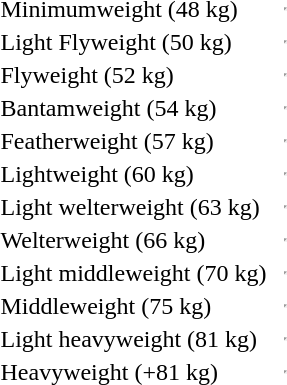<table>
<tr>
<td>Minimumweight (48 kg)</td>
<td></td>
<td></td>
<td><hr></td>
</tr>
<tr>
<td>Light Flyweight (50 kg)</td>
<td></td>
<td></td>
<td><hr></td>
</tr>
<tr>
<td>Flyweight (52 kg)</td>
<td></td>
<td></td>
<td><hr></td>
</tr>
<tr>
<td>Bantamweight (54 kg)</td>
<td></td>
<td></td>
<td><hr></td>
</tr>
<tr>
<td>Featherweight (57 kg)</td>
<td></td>
<td></td>
<td><hr></td>
</tr>
<tr>
<td>Lightweight (60 kg)</td>
<td></td>
<td></td>
<td><hr></td>
</tr>
<tr>
<td>Light welterweight (63 kg)</td>
<td></td>
<td></td>
<td><hr></td>
</tr>
<tr>
<td>Welterweight (66 kg)</td>
<td></td>
<td></td>
<td><hr></td>
</tr>
<tr>
<td>Light middleweight (70 kg)</td>
<td></td>
<td></td>
<td><hr></td>
</tr>
<tr>
<td>Middleweight (75 kg)</td>
<td></td>
<td></td>
<td><hr></td>
</tr>
<tr>
<td>Light heavyweight (81 kg)</td>
<td></td>
<td></td>
<td><hr></td>
</tr>
<tr>
<td>Heavyweight (+81 kg)</td>
<td></td>
<td></td>
<td><hr></td>
</tr>
</table>
